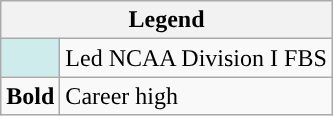<table class="wikitable">
<tr>
<th colspan="2">Legend</th>
</tr>
<tr>
<td style="background:#cfecec;"></td>
<td>Led NCAA Division I FBS</td>
</tr>
<tr>
<td><strong>Bold</strong></td>
<td>Career high</td>
</tr>
</table>
